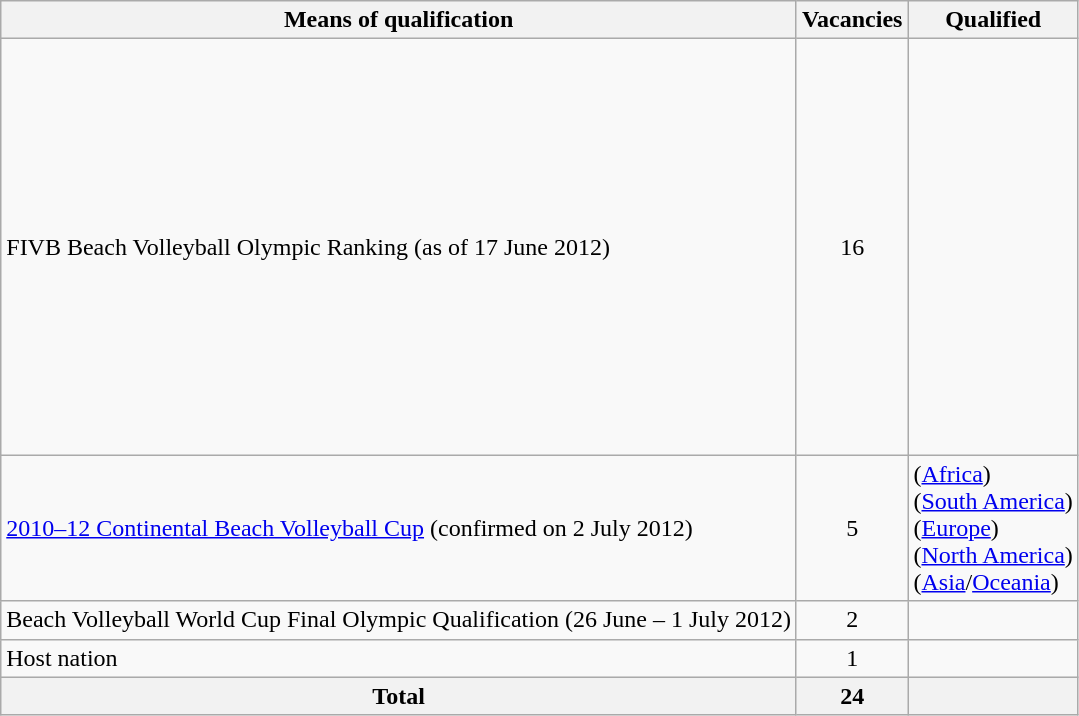<table class="wikitable">
<tr>
<th>Means of qualification</th>
<th>Vacancies</th>
<th>Qualified</th>
</tr>
<tr>
<td>FIVB Beach Volleyball Olympic Ranking (as of 17 June 2012)</td>
<td align="center">16</td>
<td><br><br><br><br><br><br><br><br><br><br><br><br><br><br><br></td>
</tr>
<tr>
<td><a href='#'>2010–12 Continental Beach Volleyball Cup</a> (confirmed on 2 July 2012)</td>
<td align="center">5</td>
<td> (<a href='#'>Africa</a>)<br> (<a href='#'>South America</a>)<br> (<a href='#'>Europe</a>)<br> (<a href='#'>North America</a>)<br> (<a href='#'>Asia</a>/<a href='#'>Oceania</a>)</td>
</tr>
<tr>
<td>Beach Volleyball World Cup Final Olympic Qualification (26 June – 1 July 2012)</td>
<td align="center">2</td>
<td><br></td>
</tr>
<tr>
<td>Host nation</td>
<td align="center">1</td>
<td></td>
</tr>
<tr>
<th>Total</th>
<th>24</th>
<th></th>
</tr>
</table>
